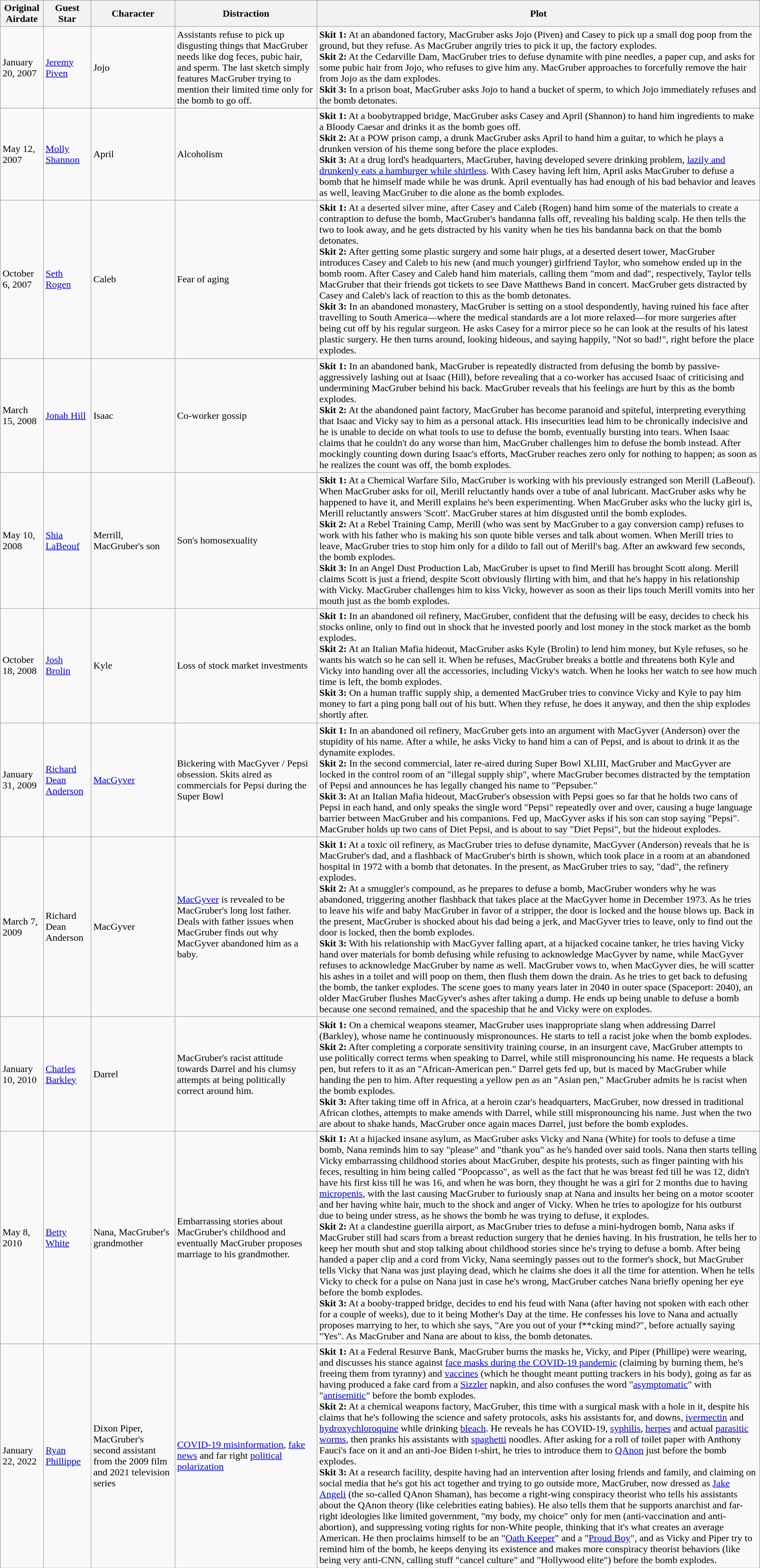<table class="wikitable">
<tr>
<th scope="col" style="text-align:center;">Original Airdate</th>
<th scope="col" style="text-align:center;">Guest Star</th>
<th scope="col" style="text-align:center;">Character</th>
<th scope="col" style="text-align:center;">Distraction</th>
<th scope="col" style="text-align:center;">Plot</th>
</tr>
<tr>
<td scope="row">January 20, 2007</td>
<td><a href='#'>Jeremy Piven</a></td>
<td>Jojo</td>
<td>Assistants refuse to pick up disgusting things that MacGruber needs like dog feces, pubic hair, and sperm. The last sketch simply features MacGruber trying to mention their limited time only for the bomb to go off.</td>
<td><strong>Skit 1:</strong> At an abandoned factory, MacGruber asks Jojo (Piven) and Casey to pick up a small dog poop from the ground, but they refuse. As MacGruber angrily tries to pick it up, the factory explodes.<br><strong>Skit 2:</strong> At the Cedarville Dam, MacGruber tries to defuse dynamite with pine needles, a paper cup, and asks for some pubic hair from Jojo, who refuses to give him any. MacGruber approaches to forcefully remove the hair from Jojo as the dam explodes.<br><strong>Skit 3:</strong> In a prison boat, MacGruber asks Jojo to hand a bucket of sperm, to which Jojo immediately refuses and the bomb detonates.</td>
</tr>
<tr>
<td scope="row">May 12, 2007</td>
<td><a href='#'>Molly Shannon</a></td>
<td>April</td>
<td>Alcoholism</td>
<td><strong>Skit 1:</strong> At a boobytrapped bridge, MacGruber asks Casey and April (Shannon) to hand him ingredients to make a Bloody Caesar and drinks it as the bomb goes off.<br><strong>Skit 2:</strong> At a POW prison camp, a drunk MacGruber asks April to hand him a guitar, to which he plays a drunken version of his theme song before the place explodes.<br><strong>Skit 3:</strong> At a drug lord's headquarters, MacGruber, having developed severe drinking problem, <a href='#'>lazily and drunkenly eats a hamburger while shirtless</a>. With Casey having left him, April asks MacGruber to defuse a bomb that he himself made while he was drunk. April eventually has had enough of his bad behavior and leaves as well, leaving MacGruber to die alone as the bomb explodes.</td>
</tr>
<tr>
<td scope="row">October 6, 2007</td>
<td><a href='#'>Seth Rogen</a></td>
<td>Caleb</td>
<td>Fear of aging</td>
<td><strong>Skit 1:</strong> At a deserted silver mine, after Casey and Caleb (Rogen) hand him some of the materials to create a contraption to defuse the bomb, MacGruber's bandanna falls off, revealing his balding scalp. He then tells the two to look away, and he gets distracted by his vanity when he ties his bandanna back on that the bomb detonates.<br><strong>Skit 2:</strong> After getting some plastic surgery and some hair plugs, at a deserted desert tower, MacGruber introduces Casey and Caleb to his new (and much younger) girlfriend Taylor, who somehow ended up in the bomb room. After Casey and Caleb hand him materials, calling them "mom and dad", respectively, Taylor tells MacGruber that their friends got tickets to see Dave Matthews Band in concert. MacGruber gets distracted by Casey and Caleb's lack of reaction to this as the bomb detonates.<br><strong>Skit 3:</strong> In an abandoned monastery, MacGruber is setting on a stool despondently, having ruined his face after travelling to South America—where the medical standards are a lot more relaxed—for more surgeries after being cut off by his regular surgeon. He asks Casey for a mirror piece so he can look at the results of his latest plastic surgery. He then turns around, looking hideous, and saying happily, "Not so bad!", right before the place explodes.</td>
</tr>
<tr>
<td scope="row">March 15, 2008</td>
<td><a href='#'>Jonah Hill</a></td>
<td>Isaac</td>
<td>Co-worker gossip</td>
<td><strong>Skit 1:</strong> In an abandoned bank, MacGruber is repeatedly distracted from defusing the bomb by passive-aggressively lashing out at Isaac (Hill), before revealing that a co-worker has accused Isaac of criticising and undermining MacGruber behind his back. MacGruber reveals that his feelings are hurt by this as the bomb explodes.<br><strong>Skit 2:</strong> At the abandoned paint factory, MacGruber has become paranoid and spiteful, interpreting everything that Isaac and Vicky say to him as a personal attack. His insecurities lead him to be chronically indecisive and he is unable to decide on what tools to use to defuse the bomb, eventually bursting into tears. When Isaac claims that he couldn't do any worse than him, MacGruber challenges him to defuse the bomb instead. After mockingly counting down during Isaac's efforts, MacGruber reaches zero only for nothing to happen; as soon as he realizes the count was off, the bomb explodes.</td>
</tr>
<tr>
<td scope="row">May 10, 2008</td>
<td><a href='#'>Shia LaBeouf</a></td>
<td>Merrill, MacGruber's son</td>
<td>Son's homosexuality</td>
<td><strong>Skit 1:</strong> At a Chemical Warfare Silo, MacGruber is working with his previously estranged son Merill (LaBeouf). When MacGruber asks for oil, Merill reluctantly hands over a tube of anal lubricant. MacGruber asks why he happened to have it, and Merill explains he's been experimenting. When MacGruber asks who the lucky girl is, Merill reluctantly answers 'Scott'. MacGruber stares at him disgusted until the bomb explodes.<br><strong>Skit 2:</strong> At a Rebel Training Camp, Merill (who was sent by MacGruber to a gay conversion camp) refuses to work with his father who is making his son quote bible verses and talk about women. When Merill tries to leave, MacGruber tries to stop him only for a dildo to fall out of Merill's bag. After an awkward few seconds, the bomb explodes.<br><strong>Skit 3:</strong> In an Angel Dust Production Lab, MacGruber is upset to find Merill has brought Scott along. Merill claims Scott is just a friend, despite Scott obviously flirting with him, and that he's happy in his relationship with Vicky. MacGruber challenges him to kiss Vicky, however as soon as their lips touch Merill vomits into her mouth just as the bomb explodes.</td>
</tr>
<tr>
<td scope="row">October 18, 2008</td>
<td><a href='#'>Josh Brolin</a></td>
<td>Kyle</td>
<td>Loss of stock market investments</td>
<td><strong>Skit 1:</strong> In an abandoned oil refinery, MacGruber, confident that the defusing will be easy, decides to check his stocks online, only to find out in shock that he invested poorly and lost money in the stock market as the bomb explodes.<br><strong>Skit 2:</strong> At an Italian Mafia hideout, MacGruber asks Kyle (Brolin) to lend him money, but Kyle refuses, so he wants his watch so he can sell it. When he refuses, MacGruber breaks a bottle and threatens both Kyle and Vicky into handing over all the accessories, including Vicky's watch. When he looks her watch to see how much time is left, the bomb explodes.<br><strong>Skit 3:</strong> On a human traffic supply ship, a demented MacGruber tries to convince Vicky and Kyle to pay him money to fart a ping pong ball out of his butt. When they refuse, he does it anyway, and then the ship explodes shortly after.</td>
</tr>
<tr>
<td scope="row">January 31, 2009</td>
<td><a href='#'>Richard Dean Anderson</a></td>
<td><a href='#'>MacGyver</a></td>
<td>Bickering with MacGyver / Pepsi obsession. Skits aired as commercials for Pepsi during the Super Bowl</td>
<td><strong>Skit 1:</strong> In an abandoned oil refinery, MacGruber gets into an argument with MacGyver (Anderson) over the stupidity of his name. After a while, he asks Vicky to hand him a can of Pepsi, and is about to drink it as the dynamite explodes.<br><strong>Skit 2:</strong> In the second commercial, later re-aired during Super Bowl XLIII, MacGruber and MacGyver are locked in the control room of an "illegal supply ship", where MacGruber becomes distracted by the temptation of Pepsi and announces he has legally changed his name to "Pepsuber."<br><strong>Skit 3:</strong> At an Italian Mafia hideout, MacGruber's obsession with Pepsi goes so far that he holds two cans of Pepsi in each hand, and only speaks the single word "Pepsi" repeatedly over and over, causing a huge language barrier between MacGruber and his companions. Fed up, MacGyver asks if his son can stop saying "Pepsi". MacGruber holds up two cans of Diet Pepsi, and is about to say "Diet Pepsi", but the hideout explodes.</td>
</tr>
<tr>
<td scope="row">March 7, 2009</td>
<td>Richard Dean Anderson</td>
<td>MacGyver</td>
<td><a href='#'>MacGyver</a> is revealed to be MacGruber's long lost father. Deals with father issues when MacGruber finds out why MacGyver abandoned him as a baby.</td>
<td><strong>Skit 1:</strong> At a toxic oil refinery, as MacGruber tries to defuse dynamite, MacGyver (Anderson) reveals that he is MacGruber's dad, and a flashback of MacGruber's birth is shown, which took place in a room at an abandoned hospital in 1972 with a bomb that detonates. In the present, as MacGruber tries to say, "dad", the refinery explodes.<br><strong>Skit 2:</strong> At a smuggler's compound, as he prepares to defuse a bomb, MacGruber wonders why he was abandoned, triggering another flashback that takes place at the MacGyver home in December 1973. As he tries to leave his wife and baby MacGruber in favor of a stripper, the door is locked and the house blows up. Back in the present, MacGruber is shocked about his dad being a jerk, and MacGyver tries to leave, only to find out the door is locked, then the bomb explodes.<br><strong>Skit 3:</strong> With his relationship with MacGyver falling apart, at a hijacked cocaine tanker, he tries having Vicky hand over materials for bomb defusing while refusing to acknowledge MacGyver by name, while MacGyver refuses to acknowledge MacGruber by name as well. MacGruber vows to, when MacGyver dies, he will scatter his ashes in a toilet and will poop on them, then flush them down the drain. As he tries to get back to defusing the bomb, the tanker explodes. The scene goes to many years later in 2040 in outer space (Spaceport: 2040), an older MacGruber flushes MacGyver's ashes after taking a dump. He ends up being unable to defuse a bomb because one second remained, and the spaceship that he and Vicky were on explodes.</td>
</tr>
<tr>
<td scope="row">January 10, 2010</td>
<td><a href='#'>Charles Barkley</a></td>
<td>Darrel</td>
<td>MacGruber's racist attitude towards Darrel and his clumsy attempts at being politically correct around him.</td>
<td><strong>Skit 1:</strong> On a chemical weapons steamer, MacGruber uses inappropriate slang when addressing Darrel (Barkley), whose name he continuously mispronounces. He starts to tell a racist joke when the bomb explodes.<br><strong>Skit 2:</strong> After completing a corporate sensitivity training course, in an insurgent cave, MacGruber attempts to use politically correct terms when speaking to Darrel, while still mispronouncing his name. He requests a black pen, but refers to it as an "African-American pen." Darrel gets fed up, but is maced by MacGruber while handing the pen to him. After requesting a yellow pen as an "Asian pen," MacGruber admits he is racist when the bomb explodes.<br><strong>Skit 3:</strong> After taking time off in Africa, at a heroin czar's headquarters, MacGruber, now dressed in traditional African clothes, attempts to make amends with Darrel, while still mispronouncing his name. Just when the two are about to shake hands, MacGruber once again maces Darrel, just before the bomb explodes.</td>
</tr>
<tr>
<td scope="row">May 8, 2010</td>
<td><a href='#'>Betty White</a></td>
<td>Nana, MacGruber's grandmother</td>
<td>Embarrassing stories about MacGruber's childhood and eventually MacGruber proposes marriage to his grandmother.</td>
<td><strong>Skit 1:</strong> At a hijacked insane asylum, as MacGruber asks Vicky and Nana (White) for tools to defuse a time bomb, Nana reminds him to say "please" and "thank you" as he's handed over said tools. Nana then starts telling Vicky embarrassing childhood stories about MacGruber, despite his protests, such as finger painting with his feces, resulting in him being called "Poopcasso", as well as the fact that he was breast fed till he was 12, didn't have his first kiss till he was 16, and when he was born, they thought he was a girl for 2 months due to having <a href='#'>micropenis</a>, with the last causing MacGruber to furiously snap at Nana and insults her being on a motor scooter and her having white hair, much to the shock and anger of Vicky. When he tries to apologize for his outburst due to being under stress, as he shows the bomb he was trying to defuse, it explodes.<br><strong>Skit 2:</strong> At a clandestine guerilla airport, as MacGruber tries to defuse a mini-hydrogen bomb, Nana asks if MacGruber still had scars from a breast reduction surgery that he denies having. In his frustration, he tells her to keep her mouth shut and stop talking about childhood stories since he's trying to defuse a bomb. After being handed a paper clip and a cord from Vicky, Nana seemingly passes out to the former's shock, but MacGruber tells Vicky that Nana was just playing dead, which he claims she does it all the time for attention. When he tells Vicky to check for a pulse on Nana just in case he's wrong, MacGruber catches Nana briefly opening her eye before the bomb explodes.<br><strong>Skit 3:</strong> At a booby-trapped bridge, decides to end his feud with Nana (after having not spoken with each other for a couple of weeks), due to it being Mother's Day at the time. He confesses his love to Nana and actually proposes marrying to her, to which she says, "Are you out of your f**cking mind?", before actually saying "Yes". As MacGruber and Nana are about to kiss, the bomb detonates.</td>
</tr>
<tr>
<td scope="row">January 22, 2022</td>
<td><a href='#'>Ryan Phillippe</a></td>
<td>Dixon Piper, MacGruber's second assistant from the 2009 film and 2021 television series</td>
<td><a href='#'>COVID-19 misinformation</a>, <a href='#'>fake news</a> and far right <a href='#'>political polarization</a></td>
<td><strong>Skit 1:</strong> At a Federal Resurve Bank, MacGruber burns the masks he, Vicky, and Piper (Phillipe) were wearing, and discusses his stance against <a href='#'>face masks during the COVID-19 pandemic</a> (claiming by burning them, he's freeing them from tyranny) and <a href='#'>vaccines</a> (which he thought meant putting trackers in his body), going as far as having produced a fake card from a <a href='#'>Sizzler</a> napkin, and also confuses the word "<a href='#'>asymptomatic</a>" with "<a href='#'>antisemitic</a>" before the bomb explodes.<br><strong>Skit 2:</strong> At a chemical weapons factory, MacGruber, this time with a surgical mask with a hole in it, despite his claims that he's following the science and safety protocols, asks his assistants for, and downs, <a href='#'>ivermectin</a> and <a href='#'>hydroxychloroquine</a> while drinking <a href='#'>bleach</a>. He reveals he has COVID-19, <a href='#'>syphilis</a>, <a href='#'>herpes</a> and actual <a href='#'>parasitic worms</a>, then pranks his assistants with <a href='#'>spaghetti</a> noodles. After asking for a roll of toilet paper with Anthony Fauci's face on it and an anti-Joe Biden t-shirt, he tries to introduce them to <a href='#'>QAnon</a> just before the bomb explodes.<br><strong>Skit 3:</strong> At a research facility, despite having had an intervention after losing friends and family, and claiming on social media that he's got his act together and trying to go outside more, MacGruber, now dressed as <a href='#'>Jake Angeli</a> (the so-called QAnon Shaman), has become a right-wing conspiracy theorist who tells his assistants about the QAnon theory (like celebrities eating babies). He also tells them that he supports anarchist and far-right ideologies like limited government, "my body, my choice" only for men (anti-vaccination and anti-abortion), and suppressing voting rights for non-White people, thinking that it's what creates an average American. He then proclaims himself to be an "<a href='#'>Oath Keeper</a>" and a "<a href='#'>Proud Boy</a>", and as Vicky and Piper try to remind him of the bomb, he keeps denying its existence and makes more conspiracy theorist behaviors (like being very anti-CNN, calling stuff "cancel culture" and "Hollywood elite") before the bomb explodes.</td>
</tr>
</table>
